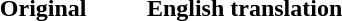<table>
<tr>
<th width="50%">Original</th>
<th width="50%">English translation</th>
</tr>
<tr>
<td valign="top"><br></td>
<td valign="top"><br></td>
</tr>
</table>
